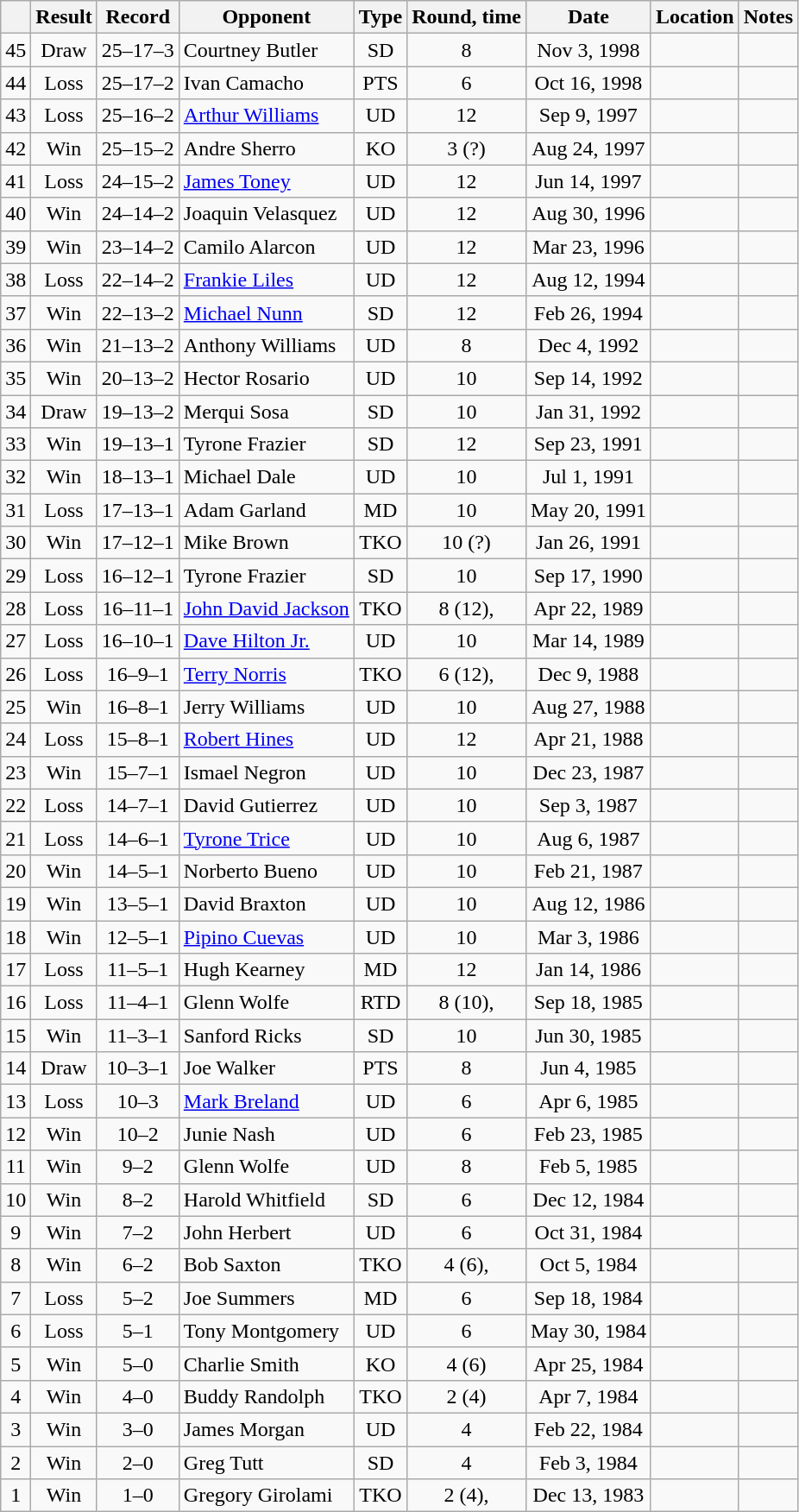<table class=wikitable style=text-align:center>
<tr>
<th></th>
<th>Result</th>
<th>Record</th>
<th>Opponent</th>
<th>Type</th>
<th>Round, time</th>
<th>Date</th>
<th>Location</th>
<th>Notes</th>
</tr>
<tr>
<td>45</td>
<td>Draw</td>
<td>25–17–3</td>
<td align=left>Courtney Butler</td>
<td>SD</td>
<td>8</td>
<td>Nov 3, 1998</td>
<td align=left></td>
<td align=left></td>
</tr>
<tr>
<td>44</td>
<td>Loss</td>
<td>25–17–2</td>
<td align=left>Ivan Camacho</td>
<td>PTS</td>
<td>6</td>
<td>Oct 16, 1998</td>
<td align=left></td>
<td align=left></td>
</tr>
<tr>
<td>43</td>
<td>Loss</td>
<td>25–16–2</td>
<td align=left><a href='#'>Arthur Williams</a></td>
<td>UD</td>
<td>12</td>
<td>Sep 9, 1997</td>
<td align=left></td>
<td align=left></td>
</tr>
<tr>
<td>42</td>
<td>Win</td>
<td>25–15–2</td>
<td align=left>Andre Sherro</td>
<td>KO</td>
<td>3 (?)</td>
<td>Aug 24, 1997</td>
<td align=left></td>
<td align=left></td>
</tr>
<tr>
<td>41</td>
<td>Loss</td>
<td>24–15–2</td>
<td align=left><a href='#'>James Toney</a></td>
<td>UD</td>
<td>12</td>
<td>Jun 14, 1997</td>
<td align=left></td>
<td align=left></td>
</tr>
<tr>
<td>40</td>
<td>Win</td>
<td>24–14–2</td>
<td align=left>Joaquin Velasquez</td>
<td>UD</td>
<td>12</td>
<td>Aug 30, 1996</td>
<td align=left></td>
<td align=left></td>
</tr>
<tr>
<td>39</td>
<td>Win</td>
<td>23–14–2</td>
<td align=left>Camilo Alarcon</td>
<td>UD</td>
<td>12</td>
<td>Mar 23, 1996</td>
<td align=left></td>
<td align=left></td>
</tr>
<tr>
<td>38</td>
<td>Loss</td>
<td>22–14–2</td>
<td align=left><a href='#'>Frankie Liles</a></td>
<td>UD</td>
<td>12</td>
<td>Aug 12, 1994</td>
<td align=left></td>
<td align=left></td>
</tr>
<tr>
<td>37</td>
<td>Win</td>
<td>22–13–2</td>
<td align=left><a href='#'>Michael Nunn</a></td>
<td>SD</td>
<td>12</td>
<td>Feb 26, 1994</td>
<td align=left></td>
<td align=left></td>
</tr>
<tr>
<td>36</td>
<td>Win</td>
<td>21–13–2</td>
<td align=left>Anthony Williams</td>
<td>UD</td>
<td>8</td>
<td>Dec 4, 1992</td>
<td align=left></td>
<td align=left></td>
</tr>
<tr>
<td>35</td>
<td>Win</td>
<td>20–13–2</td>
<td align=left>Hector Rosario</td>
<td>UD</td>
<td>10</td>
<td>Sep 14, 1992</td>
<td align=left></td>
<td align=left></td>
</tr>
<tr>
<td>34</td>
<td>Draw</td>
<td>19–13–2</td>
<td align=left>Merqui Sosa</td>
<td>SD</td>
<td>10</td>
<td>Jan 31, 1992</td>
<td align=left></td>
<td align=left></td>
</tr>
<tr>
<td>33</td>
<td>Win</td>
<td>19–13–1</td>
<td align=left>Tyrone Frazier</td>
<td>SD</td>
<td>12</td>
<td>Sep 23, 1991</td>
<td align=left></td>
<td align=left></td>
</tr>
<tr>
<td>32</td>
<td>Win</td>
<td>18–13–1</td>
<td align=left>Michael Dale</td>
<td>UD</td>
<td>10</td>
<td>Jul 1, 1991</td>
<td align=left></td>
<td align=left></td>
</tr>
<tr>
<td>31</td>
<td>Loss</td>
<td>17–13–1</td>
<td align=left>Adam Garland</td>
<td>MD</td>
<td>10</td>
<td>May 20, 1991</td>
<td align=left></td>
<td align=left></td>
</tr>
<tr>
<td>30</td>
<td>Win</td>
<td>17–12–1</td>
<td align=left>Mike Brown</td>
<td>TKO</td>
<td>10 (?)</td>
<td>Jan 26, 1991</td>
<td align=left></td>
<td align=left></td>
</tr>
<tr>
<td>29</td>
<td>Loss</td>
<td>16–12–1</td>
<td align=left>Tyrone Frazier</td>
<td>SD</td>
<td>10</td>
<td>Sep 17, 1990</td>
<td align=left></td>
<td align=left></td>
</tr>
<tr>
<td>28</td>
<td>Loss</td>
<td>16–11–1</td>
<td align=left><a href='#'>John David Jackson</a></td>
<td>TKO</td>
<td>8 (12), </td>
<td>Apr 22, 1989</td>
<td align=left></td>
<td align=left></td>
</tr>
<tr>
<td>27</td>
<td>Loss</td>
<td>16–10–1</td>
<td align=left><a href='#'>Dave Hilton Jr.</a></td>
<td>UD</td>
<td>10</td>
<td>Mar 14, 1989</td>
<td align=left></td>
<td align=left></td>
</tr>
<tr>
<td>26</td>
<td>Loss</td>
<td>16–9–1</td>
<td align=left><a href='#'>Terry Norris</a></td>
<td>TKO</td>
<td>6 (12), </td>
<td>Dec 9, 1988</td>
<td align=left></td>
<td align=left></td>
</tr>
<tr>
<td>25</td>
<td>Win</td>
<td>16–8–1</td>
<td align=left>Jerry Williams</td>
<td>UD</td>
<td>10</td>
<td>Aug 27, 1988</td>
<td align=left></td>
<td align=left></td>
</tr>
<tr>
<td>24</td>
<td>Loss</td>
<td>15–8–1</td>
<td align=left><a href='#'>Robert Hines</a></td>
<td>UD</td>
<td>12</td>
<td>Apr 21, 1988</td>
<td align=left></td>
<td align=left></td>
</tr>
<tr>
<td>23</td>
<td>Win</td>
<td>15–7–1</td>
<td align=left>Ismael Negron</td>
<td>UD</td>
<td>10</td>
<td>Dec 23, 1987</td>
<td align=left></td>
<td align=left></td>
</tr>
<tr>
<td>22</td>
<td>Loss</td>
<td>14–7–1</td>
<td align=left>David Gutierrez</td>
<td>UD</td>
<td>10</td>
<td>Sep 3, 1987</td>
<td align=left></td>
<td align=left></td>
</tr>
<tr>
<td>21</td>
<td>Loss</td>
<td>14–6–1</td>
<td align=left><a href='#'>Tyrone Trice</a></td>
<td>UD</td>
<td>10</td>
<td>Aug 6, 1987</td>
<td align=left></td>
<td align=left></td>
</tr>
<tr>
<td>20</td>
<td>Win</td>
<td>14–5–1</td>
<td align=left>Norberto Bueno</td>
<td>UD</td>
<td>10</td>
<td>Feb 21, 1987</td>
<td align=left></td>
<td align=left></td>
</tr>
<tr>
<td>19</td>
<td>Win</td>
<td>13–5–1</td>
<td align=left>David Braxton</td>
<td>UD</td>
<td>10</td>
<td>Aug 12, 1986</td>
<td align=left></td>
<td align=left></td>
</tr>
<tr>
<td>18</td>
<td>Win</td>
<td>12–5–1</td>
<td align=left><a href='#'>Pipino Cuevas</a></td>
<td>UD</td>
<td>10</td>
<td>Mar 3, 1986</td>
<td align=left></td>
<td align=left></td>
</tr>
<tr>
<td>17</td>
<td>Loss</td>
<td>11–5–1</td>
<td align=left>Hugh Kearney</td>
<td>MD</td>
<td>12</td>
<td>Jan 14, 1986</td>
<td align=left></td>
<td align=left></td>
</tr>
<tr>
<td>16</td>
<td>Loss</td>
<td>11–4–1</td>
<td align=left>Glenn Wolfe</td>
<td>RTD</td>
<td>8 (10), </td>
<td>Sep 18, 1985</td>
<td align=left></td>
<td align=left></td>
</tr>
<tr>
<td>15</td>
<td>Win</td>
<td>11–3–1</td>
<td align=left>Sanford Ricks</td>
<td>SD</td>
<td>10</td>
<td>Jun 30, 1985</td>
<td align=left></td>
<td align=left></td>
</tr>
<tr>
<td>14</td>
<td>Draw</td>
<td>10–3–1</td>
<td align=left>Joe Walker</td>
<td>PTS</td>
<td>8</td>
<td>Jun 4, 1985</td>
<td align=left></td>
<td align=left></td>
</tr>
<tr>
<td>13</td>
<td>Loss</td>
<td>10–3</td>
<td align=left><a href='#'>Mark Breland</a></td>
<td>UD</td>
<td>6</td>
<td>Apr 6, 1985</td>
<td align=left></td>
<td align=left></td>
</tr>
<tr>
<td>12</td>
<td>Win</td>
<td>10–2</td>
<td align=left>Junie Nash</td>
<td>UD</td>
<td>6</td>
<td>Feb 23, 1985</td>
<td align=left></td>
<td align=left></td>
</tr>
<tr>
<td>11</td>
<td>Win</td>
<td>9–2</td>
<td align=left>Glenn Wolfe</td>
<td>UD</td>
<td>8</td>
<td>Feb 5, 1985</td>
<td align=left></td>
<td align=left></td>
</tr>
<tr>
<td>10</td>
<td>Win</td>
<td>8–2</td>
<td align=left>Harold Whitfield</td>
<td>SD</td>
<td>6</td>
<td>Dec 12, 1984</td>
<td align=left></td>
<td align=left></td>
</tr>
<tr>
<td>9</td>
<td>Win</td>
<td>7–2</td>
<td align=left>John Herbert</td>
<td>UD</td>
<td>6</td>
<td>Oct 31, 1984</td>
<td align=left></td>
<td align=left></td>
</tr>
<tr>
<td>8</td>
<td>Win</td>
<td>6–2</td>
<td align=left>Bob Saxton</td>
<td>TKO</td>
<td>4 (6), </td>
<td>Oct 5, 1984</td>
<td align=left></td>
<td align=left></td>
</tr>
<tr>
<td>7</td>
<td>Loss</td>
<td>5–2</td>
<td align=left>Joe Summers</td>
<td>MD</td>
<td>6</td>
<td>Sep 18, 1984</td>
<td align=left></td>
<td align=left></td>
</tr>
<tr>
<td>6</td>
<td>Loss</td>
<td>5–1</td>
<td align=left>Tony Montgomery</td>
<td>UD</td>
<td>6</td>
<td>May 30, 1984</td>
<td align=left></td>
<td align=left></td>
</tr>
<tr>
<td>5</td>
<td>Win</td>
<td>5–0</td>
<td align=left>Charlie Smith</td>
<td>KO</td>
<td>4 (6)</td>
<td>Apr 25, 1984</td>
<td align=left></td>
<td align=left></td>
</tr>
<tr>
<td>4</td>
<td>Win</td>
<td>4–0</td>
<td align=left>Buddy Randolph</td>
<td>TKO</td>
<td>2 (4)</td>
<td>Apr 7, 1984</td>
<td align=left></td>
<td align=left></td>
</tr>
<tr>
<td>3</td>
<td>Win</td>
<td>3–0</td>
<td align=left>James Morgan</td>
<td>UD</td>
<td>4</td>
<td>Feb 22, 1984</td>
<td align=left></td>
<td align=left></td>
</tr>
<tr>
<td>2</td>
<td>Win</td>
<td>2–0</td>
<td align=left>Greg Tutt</td>
<td>SD</td>
<td>4</td>
<td>Feb 3, 1984</td>
<td align=left></td>
<td align=left></td>
</tr>
<tr>
<td>1</td>
<td>Win</td>
<td>1–0</td>
<td align=left>Gregory Girolami</td>
<td>TKO</td>
<td>2 (4), </td>
<td>Dec 13, 1983</td>
<td align=left></td>
<td align=left></td>
</tr>
</table>
